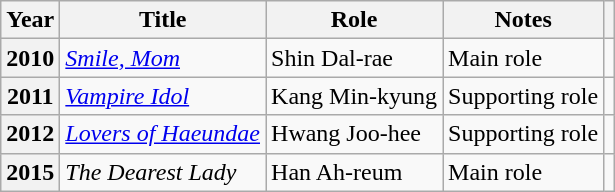<table class="wikitable plainrowheaders">
<tr>
<th scope="col">Year</th>
<th scope="col">Title</th>
<th scope="col">Role</th>
<th scope="col">Notes</th>
<th scope="col" class="unsortable"></th>
</tr>
<tr>
<th scope="row">2010</th>
<td><em><a href='#'>Smile, Mom</a></em></td>
<td>Shin Dal-rae</td>
<td>Main role</td>
<td style="text-align:center"></td>
</tr>
<tr>
<th scope="row">2011</th>
<td><em><a href='#'>Vampire Idol</a></em></td>
<td>Kang Min-kyung</td>
<td>Supporting role</td>
<td style="text-align:center"></td>
</tr>
<tr>
<th scope="row">2012</th>
<td><em><a href='#'>Lovers of Haeundae</a></em></td>
<td>Hwang Joo-hee</td>
<td>Supporting role</td>
<td style="text-align:center"></td>
</tr>
<tr>
<th scope="row">2015</th>
<td><em>The Dearest Lady</em></td>
<td>Han Ah-reum</td>
<td>Main role</td>
<td style="text-align:center"></td>
</tr>
</table>
